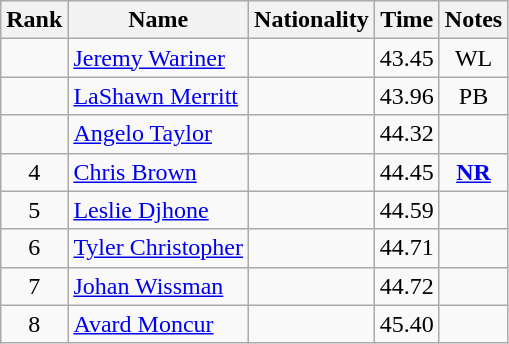<table class="wikitable sortable" style="text-align:center">
<tr>
<th>Rank</th>
<th>Name</th>
<th>Nationality</th>
<th>Time</th>
<th>Notes</th>
</tr>
<tr>
<td></td>
<td align=left><a href='#'>Jeremy Wariner</a></td>
<td align=left></td>
<td>43.45</td>
<td>WL</td>
</tr>
<tr>
<td></td>
<td align=left><a href='#'>LaShawn Merritt</a></td>
<td align=left></td>
<td>43.96</td>
<td>PB</td>
</tr>
<tr>
<td></td>
<td align=left><a href='#'>Angelo Taylor</a></td>
<td align=left></td>
<td>44.32</td>
<td></td>
</tr>
<tr>
<td>4</td>
<td align=left><a href='#'>Chris Brown</a></td>
<td align=left></td>
<td>44.45</td>
<td><strong><a href='#'>NR</a></strong></td>
</tr>
<tr>
<td>5</td>
<td align=left><a href='#'>Leslie Djhone</a></td>
<td align=left></td>
<td>44.59</td>
<td></td>
</tr>
<tr>
<td>6</td>
<td align=left><a href='#'>Tyler Christopher</a></td>
<td align=left></td>
<td>44.71</td>
<td></td>
</tr>
<tr>
<td>7</td>
<td align=left><a href='#'>Johan Wissman</a></td>
<td align=left></td>
<td>44.72</td>
<td></td>
</tr>
<tr>
<td>8</td>
<td align=left><a href='#'>Avard Moncur</a></td>
<td align=left></td>
<td>45.40</td>
<td></td>
</tr>
</table>
